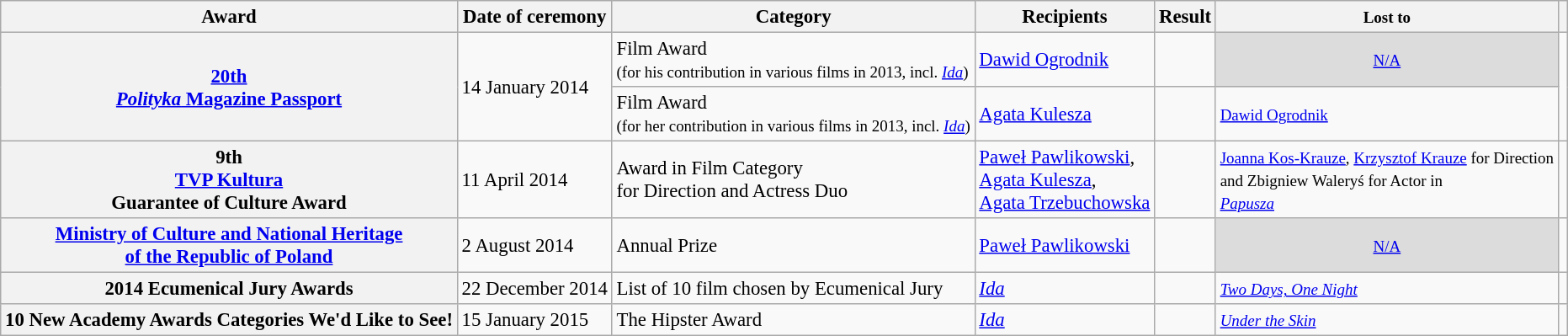<table class="wikitable plainrowheaders sortable" style="font-size: 95%;">
<tr>
<th scope="col" colspan="2">Award</th>
<th scope="col">Date of ceremony</th>
<th scope="col">Category</th>
<th scope="col">Recipients</th>
<th scope="col">Result</th>
<th scope="col"><small>Lost to</small></th>
<th scope="col" class="unsortable"></th>
</tr>
<tr>
<th scope="row" colspan="2" rowspan="2"><a href='#'>20th <br><em>Polityka</em> Magazine Passport</a></th>
<td scope="row" rowspan="2">14 January 2014</td>
<td>Film Award <br><small>(for his contribution in various films in 2013, incl. <em><a href='#'>Ida</a></em>)</small></td>
<td><a href='#'>Dawid Ogrodnik</a></td>
<td></td>
<td style="background:#dcdcdc; text-align:center;"><small><a href='#'>N/A</a></small></td>
<td style="text-align:center;" rowspan="2"></td>
</tr>
<tr>
<td>Film Award <br><small>(for her contribution in various films in 2013, incl. <em><a href='#'>Ida</a></em>)</small></td>
<td><a href='#'>Agata Kulesza</a></td>
<td></td>
<td><small><a href='#'>Dawid Ogrodnik</a></small></td>
</tr>
<tr>
<th scope="row" colspan="2">9th <br><a href='#'>TVP Kultura</a> <br>Guarantee of Culture Award</th>
<td scope="row">11 April 2014</td>
<td>Award in Film Category <br>for Direction and Actress Duo</td>
<td><a href='#'>Paweł Pawlikowski</a>, <br><a href='#'>Agata Kulesza</a>, <br><a href='#'>Agata Trzebuchowska</a></td>
<td></td>
<td><small><a href='#'>Joanna Kos-Krauze</a>, <a href='#'>Krzysztof Krauze</a> for Direction<br> and Zbigniew Waleryś for Actor in <br><em><a href='#'>Papusza</a></em></small></td>
<td style="text-align:center;"></td>
</tr>
<tr>
<th scope="row" colspan="2"><a href='#'>Ministry of Culture and National Heritage <br>of the Republic of Poland</a></th>
<td scope="row">2 August 2014</td>
<td>Annual Prize</td>
<td><a href='#'>Paweł Pawlikowski</a></td>
<td></td>
<td style="background:#dcdcdc; text-align:center;"><small><a href='#'>N/A</a></small></td>
<td style="text-align:center;"></td>
</tr>
<tr>
<th scope="row" colspan="2">2014 Ecumenical Jury Awards</th>
<td scope="row">22 December 2014</td>
<td>List of 10 film chosen by Ecumenical Jury</td>
<td><em><a href='#'>Ida</a></em></td>
<td></td>
<td><small><em><a href='#'>Two Days, One Night</a></em></small></td>
<td style="text-align:center;"></td>
</tr>
<tr>
<th scope="row" colspan="2">10 New Academy Awards Categories We'd Like to See!</th>
<td scope="row">15 January 2015</td>
<td>The Hipster Award</td>
<td><em><a href='#'>Ida</a></em></td>
<td></td>
<td><small><em><a href='#'>Under the Skin</a></em></small></td>
<td style="text-align:center;"></td>
</tr>
</table>
